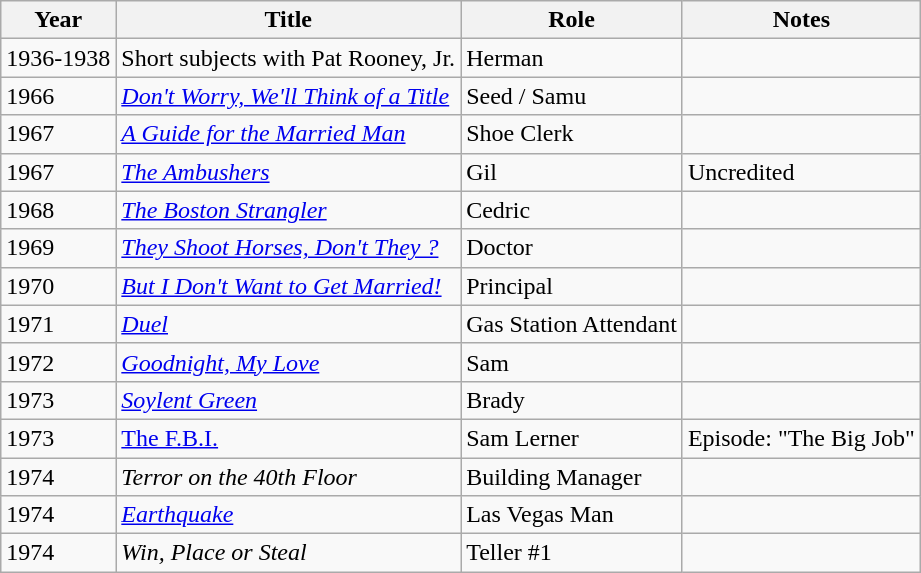<table class="wikitable">
<tr>
<th>Year</th>
<th>Title</th>
<th>Role</th>
<th>Notes</th>
</tr>
<tr>
<td>1936-1938</td>
<td>Short subjects with Pat Rooney, Jr.</td>
<td>Herman</td>
<td></td>
</tr>
<tr>
<td>1966</td>
<td><em><a href='#'>Don't Worry, We'll Think of a Title</a></em></td>
<td>Seed / Samu</td>
<td></td>
</tr>
<tr>
<td>1967</td>
<td><em><a href='#'>A Guide for the Married Man</a></em></td>
<td>Shoe Clerk</td>
<td></td>
</tr>
<tr>
<td>1967</td>
<td><em><a href='#'>The Ambushers</a></em></td>
<td>Gil</td>
<td>Uncredited</td>
</tr>
<tr>
<td>1968</td>
<td><em><a href='#'>The Boston Strangler</a></em></td>
<td>Cedric</td>
<td></td>
</tr>
<tr>
<td>1969</td>
<td><em><a href='#'>They Shoot Horses, Don't They ?</a></em></td>
<td>Doctor</td>
<td></td>
</tr>
<tr>
<td>1970</td>
<td><em><a href='#'>But I Don't Want to Get Married!</a></em></td>
<td>Principal</td>
<td></td>
</tr>
<tr>
<td>1971</td>
<td><em><a href='#'>Duel</a></em></td>
<td>Gas Station Attendant</td>
<td></td>
</tr>
<tr>
<td>1972</td>
<td><em><a href='#'>Goodnight, My Love</a></em></td>
<td>Sam</td>
<td></td>
</tr>
<tr>
<td>1973</td>
<td><em><a href='#'>Soylent Green</a></em></td>
<td>Brady</td>
<td></td>
</tr>
<tr>
<td>1973</td>
<td><a href='#'>The F.B.I.</a></td>
<td>Sam Lerner</td>
<td>Episode: "The Big Job"</td>
</tr>
<tr>
<td>1974</td>
<td><em>Terror on the 40th Floor</em></td>
<td>Building Manager</td>
<td></td>
</tr>
<tr>
<td>1974</td>
<td><em><a href='#'>Earthquake</a></em></td>
<td>Las Vegas Man</td>
<td></td>
</tr>
<tr>
<td>1974</td>
<td><em>Win, Place or Steal</em></td>
<td>Teller #1</td>
<td></td>
</tr>
</table>
